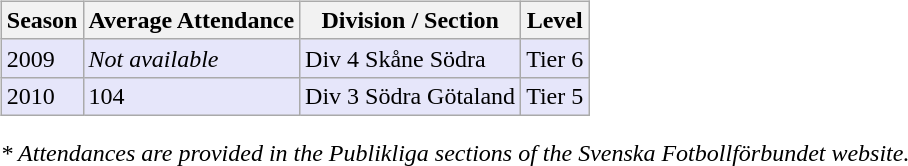<table>
<tr>
<td valign="top" width=0%><br><table class="wikitable">
<tr style="background:#f0f6fa;">
<th><strong>Season</strong></th>
<th><strong>Average Attendance</strong></th>
<th><strong>Division / Section</strong></th>
<th><strong>Level</strong></th>
</tr>
<tr>
<td style="background:#E6E6FA;">2009</td>
<td style="background:#E6E6FA;"><em>Not available</em></td>
<td style="background:#E6E6FA;">Div 4 Skåne Södra</td>
<td style="background:#E6E6FA;">Tier 6</td>
</tr>
<tr>
<td style="background:#E6E6FA;">2010</td>
<td style="background:#E6E6FA;">104</td>
<td style="background:#E6E6FA;">Div 3 Södra Götaland</td>
<td style="background:#E6E6FA;">Tier 5</td>
</tr>
</table>
<em>* Attendances are provided in the Publikliga sections of the Svenska Fotbollförbundet website.</em> </td>
</tr>
</table>
